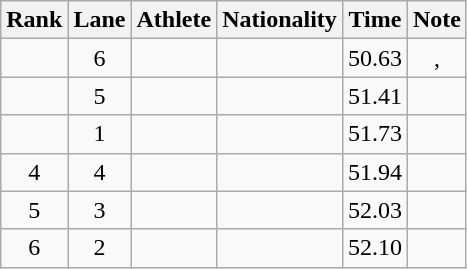<table class="wikitable sortable" style="text-align:center">
<tr>
<th scope="col">Rank</th>
<th scope="col">Lane</th>
<th scope="col">Athlete</th>
<th scope="col">Nationality</th>
<th scope="col">Time</th>
<th scope="col">Note</th>
</tr>
<tr>
<td></td>
<td>6</td>
<td align=left></td>
<td align=left></td>
<td>50.63</td>
<td>, </td>
</tr>
<tr>
<td></td>
<td>5</td>
<td align=left></td>
<td align=left></td>
<td>51.41</td>
<td></td>
</tr>
<tr>
<td></td>
<td>1</td>
<td align=left></td>
<td align=left></td>
<td>51.73</td>
<td></td>
</tr>
<tr>
<td>4</td>
<td>4</td>
<td align=left></td>
<td align=left></td>
<td>51.94</td>
<td></td>
</tr>
<tr>
<td>5</td>
<td>3</td>
<td align=left></td>
<td align=left></td>
<td>52.03</td>
<td></td>
</tr>
<tr>
<td>6</td>
<td>2</td>
<td align=left></td>
<td align=left></td>
<td>52.10</td>
<td></td>
</tr>
</table>
